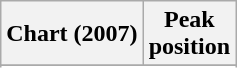<table class="wikitable sortable plainrowheaders">
<tr>
<th scope="col">Chart (2007)</th>
<th scope="col">Peak<br>position</th>
</tr>
<tr>
</tr>
<tr>
</tr>
</table>
